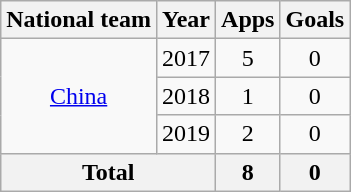<table class="wikitable" style="text-align:center">
<tr>
<th>National team</th>
<th>Year</th>
<th>Apps</th>
<th>Goals</th>
</tr>
<tr>
<td rowspan="3"><a href='#'>China</a></td>
<td>2017</td>
<td>5</td>
<td>0</td>
</tr>
<tr>
<td>2018</td>
<td>1</td>
<td>0</td>
</tr>
<tr>
<td>2019</td>
<td>2</td>
<td>0</td>
</tr>
<tr>
<th colspan=2>Total</th>
<th>8</th>
<th>0</th>
</tr>
</table>
